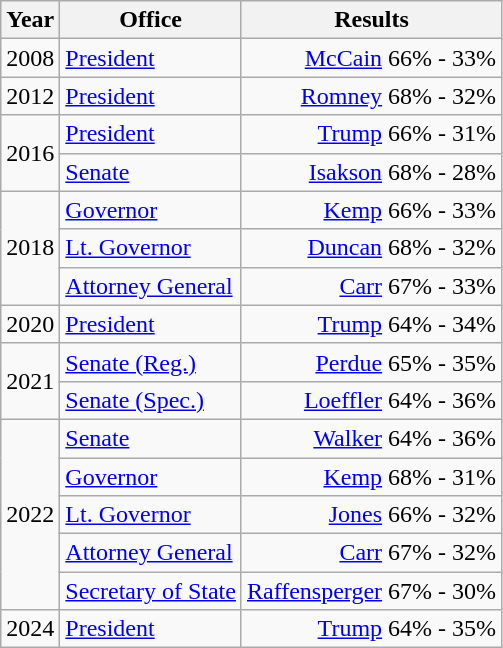<table class=wikitable>
<tr>
<th>Year</th>
<th>Office</th>
<th>Results</th>
</tr>
<tr>
<td>2008</td>
<td><a href='#'>President</a></td>
<td align="right" ><a href='#'>McCain</a> 66% - 33%</td>
</tr>
<tr>
<td>2012</td>
<td><a href='#'>President</a></td>
<td align="right" ><a href='#'>Romney</a> 68% - 32%</td>
</tr>
<tr>
<td rowspan=2>2016</td>
<td><a href='#'>President</a></td>
<td align="right" ><a href='#'>Trump</a> 66% - 31%</td>
</tr>
<tr>
<td><a href='#'>Senate</a></td>
<td align="right" ><a href='#'>Isakson</a> 68% - 28%</td>
</tr>
<tr>
<td rowspan=3>2018</td>
<td><a href='#'>Governor</a></td>
<td align="right" ><a href='#'>Kemp</a> 66% - 33%</td>
</tr>
<tr>
<td><a href='#'>Lt. Governor</a></td>
<td align="right" ><a href='#'>Duncan</a> 68% - 32%</td>
</tr>
<tr>
<td><a href='#'>Attorney General</a></td>
<td align="right" ><a href='#'>Carr</a> 67% - 33%</td>
</tr>
<tr>
<td>2020</td>
<td><a href='#'>President</a></td>
<td align="right" ><a href='#'>Trump</a> 64% - 34%</td>
</tr>
<tr>
<td rowspan=2>2021</td>
<td><a href='#'>Senate (Reg.)</a></td>
<td align="right" ><a href='#'>Perdue</a> 65% - 35%</td>
</tr>
<tr>
<td><a href='#'>Senate (Spec.)</a></td>
<td align="right" ><a href='#'>Loeffler</a> 64% - 36%</td>
</tr>
<tr>
<td rowspan=5>2022</td>
<td><a href='#'>Senate</a></td>
<td align="right" ><a href='#'>Walker</a> 64% - 36%</td>
</tr>
<tr>
<td><a href='#'>Governor</a></td>
<td align="right" ><a href='#'>Kemp</a> 68% - 31%</td>
</tr>
<tr>
<td><a href='#'>Lt. Governor</a></td>
<td align="right" ><a href='#'>Jones</a> 66% - 32%</td>
</tr>
<tr>
<td><a href='#'>Attorney General</a></td>
<td align="right" ><a href='#'>Carr</a> 67% - 32%</td>
</tr>
<tr>
<td><a href='#'>Secretary of State</a></td>
<td align="right" ><a href='#'>Raffensperger</a> 67% - 30%</td>
</tr>
<tr>
<td>2024</td>
<td><a href='#'>President</a></td>
<td align="right" ><a href='#'>Trump</a> 64% - 35%</td>
</tr>
</table>
